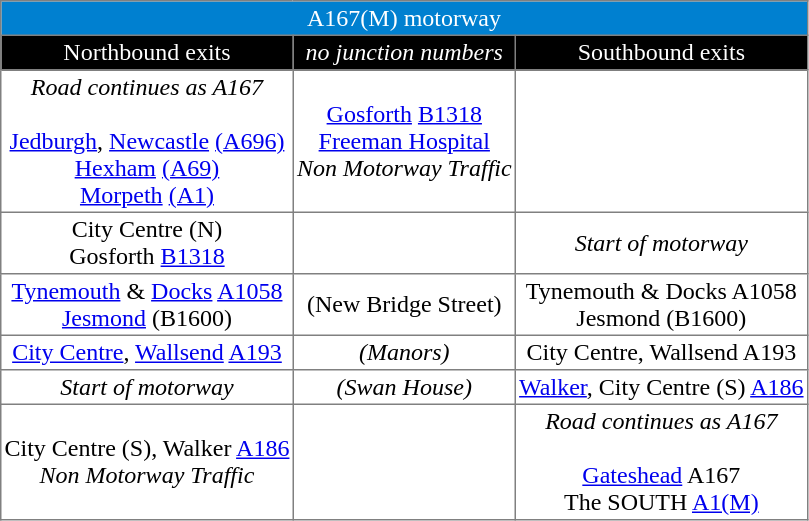<table border=1 cellpadding=2 style="margin-left:1em; margin-bottom: 1em;  border-collapse: collapse; ">
<tr align="center" bgcolor="0080d0" style="color: white;">
<td colspan="3">A167(M) motorway</td>
</tr>
<tr align="center" bgcolor="000000" style="color: white">
<td>Northbound exits</td>
<td><em>no junction numbers</em></td>
<td>Southbound exits</td>
</tr>
<tr align="center">
<td><em>Road continues as A167</em><br><br><a href='#'>Jedburgh</a>, <a href='#'>Newcastle</a>  <a href='#'>(A696)</a><br><a href='#'>Hexham</a> <a href='#'>(A69)</a><br><a href='#'>Morpeth</a> <a href='#'>(A1)</a></td>
<td><a href='#'>Gosforth</a> <a href='#'>B1318</a><br><a href='#'>Freeman Hospital</a><br><em>Non Motorway Traffic</em></td>
</tr>
<tr align="center">
<td>City Centre (N)<br>Gosforth <a href='#'>B1318</a></td>
<td></td>
<td><em>Start of motorway</em></td>
</tr>
<tr align="center">
<td><a href='#'>Tynemouth</a> & <a href='#'>Docks</a>  <a href='#'>A1058</a><br><a href='#'>Jesmond</a> (B1600)</td>
<td>(New Bridge Street)</td>
<td>Tynemouth & Docks  A1058<br>Jesmond (B1600)</td>
</tr>
<tr align="center">
<td><a href='#'>City Centre</a>, <a href='#'>Wallsend</a> <a href='#'>A193</a></td>
<td><em>(Manors)</em></td>
<td>City Centre, Wallsend A193</td>
</tr>
<tr align="center">
<td><em>Start of motorway</em></td>
<td><em>(Swan House)</em></td>
<td><a href='#'>Walker</a>, City Centre (S) <a href='#'>A186</a></td>
</tr>
<tr align="center">
<td>City Centre (S), Walker <a href='#'>A186</a><br><em>Non Motorway Traffic</em></td>
<td></td>
<td><em>Road continues as A167</em><br><br><a href='#'>Gateshead</a> A167<br>The SOUTH <a href='#'>A1(M)</a></td>
</tr>
</table>
